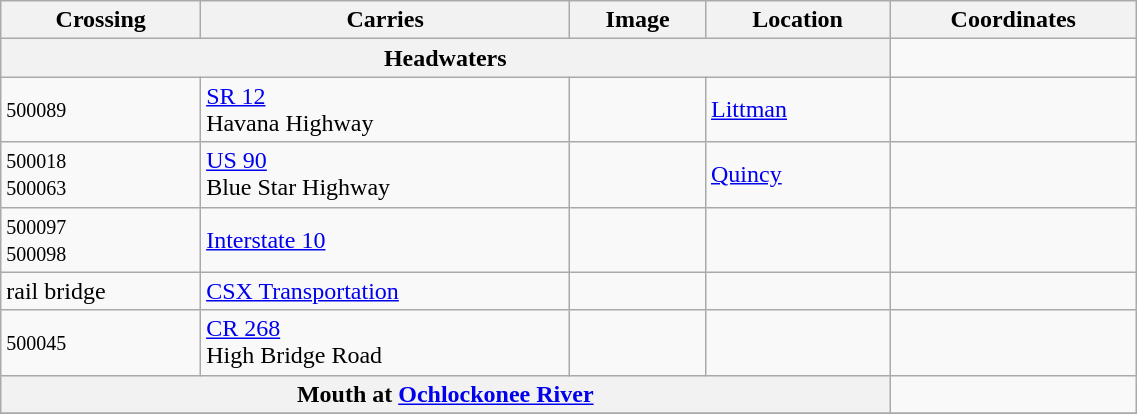<table class=wikitable width=60%>
<tr>
<th>Crossing</th>
<th>Carries</th>
<th>Image</th>
<th>Location</th>
<th>Coordinates</th>
</tr>
<tr>
<th colspan=4>Headwaters</th>
<td></td>
</tr>
<tr>
<td><small>500089</small></td>
<td> <a href='#'>SR 12</a><br>Havana Highway</td>
<td></td>
<td><a href='#'>Littman</a></td>
<td></td>
</tr>
<tr>
<td><small>500018<br>500063</small></td>
<td> <a href='#'>US 90</a><br>Blue Star Highway</td>
<td></td>
<td><a href='#'>Quincy</a></td>
<td></td>
</tr>
<tr>
<td><small>500097<br>500098</small></td>
<td> <a href='#'>Interstate 10</a></td>
<td></td>
<td></td>
<td></td>
</tr>
<tr>
<td>rail bridge</td>
<td><a href='#'>CSX Transportation</a></td>
<td></td>
<td></td>
<td></td>
</tr>
<tr>
<td><small>500045</small></td>
<td><a href='#'>CR 268</a><br>High Bridge Road</td>
<td></td>
<td></td>
<td></td>
</tr>
<tr>
<th colspan=4>Mouth at <a href='#'>Ochlockonee River</a></th>
<td></td>
</tr>
<tr>
</tr>
</table>
